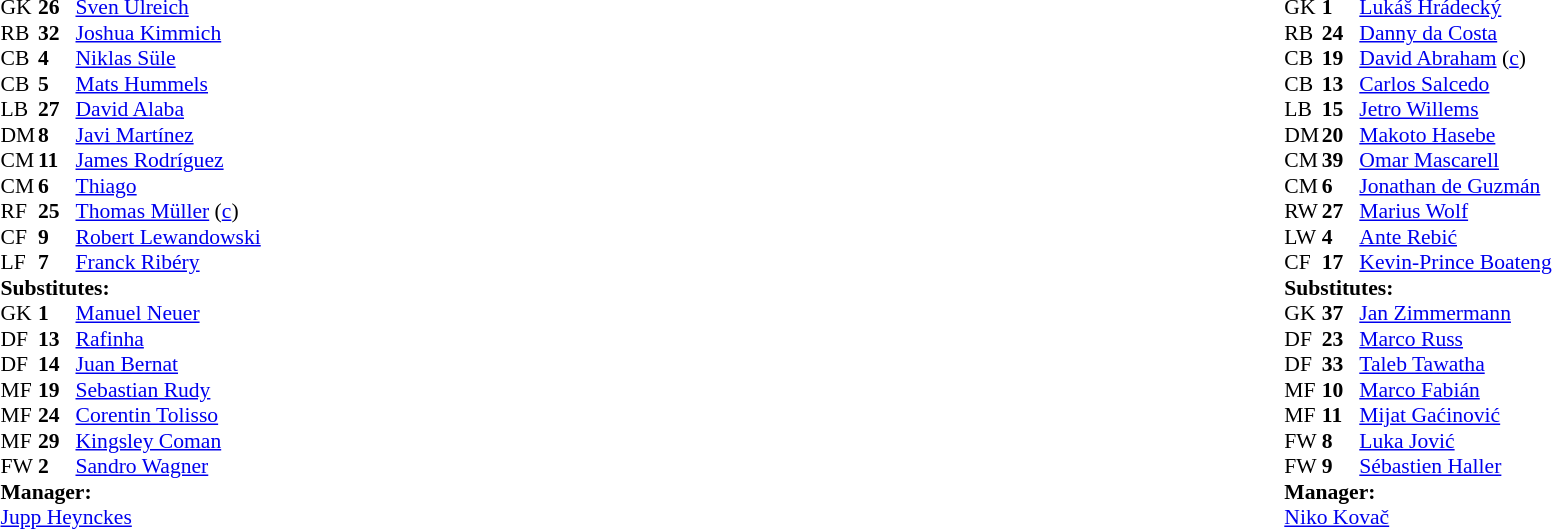<table width="100%">
<tr>
<td valign="top" width="40%"><br><table style="font-size:90%" cellspacing="0" cellpadding="0">
<tr>
<th width=25></th>
<th width=25></th>
</tr>
<tr>
<td>GK</td>
<td><strong>26</strong></td>
<td> <a href='#'>Sven Ulreich</a></td>
</tr>
<tr>
<td>RB</td>
<td><strong>32</strong></td>
<td> <a href='#'>Joshua Kimmich</a></td>
</tr>
<tr>
<td>CB</td>
<td><strong>4</strong></td>
<td> <a href='#'>Niklas Süle</a></td>
</tr>
<tr>
<td>CB</td>
<td><strong>5</strong></td>
<td> <a href='#'>Mats Hummels</a></td>
</tr>
<tr>
<td>LB</td>
<td><strong>27</strong></td>
<td> <a href='#'>David Alaba</a></td>
</tr>
<tr>
<td>DM</td>
<td><strong>8</strong></td>
<td> <a href='#'>Javi Martínez</a></td>
</tr>
<tr>
<td>CM</td>
<td><strong>11</strong></td>
<td> <a href='#'>James Rodríguez</a></td>
</tr>
<tr>
<td>CM</td>
<td><strong>6</strong></td>
<td> <a href='#'>Thiago</a></td>
<td></td>
<td></td>
</tr>
<tr>
<td>RF</td>
<td><strong>25</strong></td>
<td> <a href='#'>Thomas Müller</a> (<a href='#'>c</a>)</td>
<td></td>
<td></td>
</tr>
<tr>
<td>CF</td>
<td><strong>9</strong></td>
<td> <a href='#'>Robert Lewandowski</a></td>
<td></td>
</tr>
<tr>
<td>LF</td>
<td><strong>7</strong></td>
<td> <a href='#'>Franck Ribéry</a></td>
<td></td>
<td></td>
</tr>
<tr>
<td colspan=3><strong>Substitutes:</strong></td>
</tr>
<tr>
<td>GK</td>
<td><strong>1</strong></td>
<td> <a href='#'>Manuel Neuer</a></td>
</tr>
<tr>
<td>DF</td>
<td><strong>13</strong></td>
<td> <a href='#'>Rafinha</a></td>
</tr>
<tr>
<td>DF</td>
<td><strong>14</strong></td>
<td> <a href='#'>Juan Bernat</a></td>
</tr>
<tr>
<td>MF</td>
<td><strong>19</strong></td>
<td> <a href='#'>Sebastian Rudy</a></td>
</tr>
<tr>
<td>MF</td>
<td><strong>24</strong></td>
<td> <a href='#'>Corentin Tolisso</a></td>
<td></td>
<td></td>
</tr>
<tr>
<td>MF</td>
<td><strong>29</strong></td>
<td> <a href='#'>Kingsley Coman</a></td>
<td></td>
<td></td>
</tr>
<tr>
<td>FW</td>
<td><strong>2</strong></td>
<td> <a href='#'>Sandro Wagner</a></td>
<td></td>
<td></td>
</tr>
<tr>
<td colspan=3><strong>Manager:</strong></td>
</tr>
<tr>
<td colspan=3> <a href='#'>Jupp Heynckes</a></td>
</tr>
</table>
</td>
<td valign="top"></td>
<td valign="top" width="50%"><br><table style="font-size:90%; margin:auto" cellspacing="0" cellpadding="0">
<tr>
<th width=25></th>
<th width=25></th>
</tr>
<tr>
<td>GK</td>
<td><strong>1</strong></td>
<td> <a href='#'>Lukáš Hrádecký</a></td>
</tr>
<tr>
<td>RB</td>
<td><strong>24</strong></td>
<td> <a href='#'>Danny da Costa</a></td>
</tr>
<tr>
<td>CB</td>
<td><strong>19</strong></td>
<td> <a href='#'>David Abraham</a> (<a href='#'>c</a>)</td>
</tr>
<tr>
<td>CB</td>
<td><strong>13</strong></td>
<td> <a href='#'>Carlos Salcedo</a></td>
<td></td>
</tr>
<tr>
<td>LB</td>
<td><strong>15</strong></td>
<td> <a href='#'>Jetro Willems</a></td>
<td></td>
</tr>
<tr>
<td>DM</td>
<td><strong>20</strong></td>
<td> <a href='#'>Makoto Hasebe</a></td>
<td></td>
</tr>
<tr>
<td>CM</td>
<td><strong>39</strong></td>
<td> <a href='#'>Omar Mascarell</a></td>
</tr>
<tr>
<td>CM</td>
<td><strong>6</strong></td>
<td> <a href='#'>Jonathan de Guzmán</a></td>
<td></td>
<td></td>
</tr>
<tr>
<td>RW</td>
<td><strong>27</strong></td>
<td> <a href='#'>Marius Wolf</a></td>
<td></td>
<td></td>
</tr>
<tr>
<td>LW</td>
<td><strong>4</strong></td>
<td> <a href='#'>Ante Rebić</a></td>
<td></td>
<td></td>
</tr>
<tr>
<td>CF</td>
<td><strong>17</strong></td>
<td> <a href='#'>Kevin-Prince Boateng</a></td>
</tr>
<tr>
<td colspan=3><strong>Substitutes:</strong></td>
</tr>
<tr>
<td>GK</td>
<td><strong>37</strong></td>
<td> <a href='#'>Jan Zimmermann</a></td>
</tr>
<tr>
<td>DF</td>
<td><strong>23</strong></td>
<td> <a href='#'>Marco Russ</a></td>
<td></td>
<td></td>
</tr>
<tr>
<td>DF</td>
<td><strong>33</strong></td>
<td> <a href='#'>Taleb Tawatha</a></td>
</tr>
<tr>
<td>MF</td>
<td><strong>10</strong></td>
<td> <a href='#'>Marco Fabián</a></td>
</tr>
<tr>
<td>MF</td>
<td><strong>11</strong></td>
<td> <a href='#'>Mijat Gaćinović</a></td>
<td></td>
<td></td>
</tr>
<tr>
<td>FW</td>
<td><strong>8</strong></td>
<td> <a href='#'>Luka Jović</a></td>
</tr>
<tr>
<td>FW</td>
<td><strong>9</strong></td>
<td> <a href='#'>Sébastien Haller</a></td>
<td></td>
<td></td>
</tr>
<tr>
<td colspan=3><strong>Manager:</strong></td>
</tr>
<tr>
<td colspan=3> <a href='#'>Niko Kovač</a></td>
</tr>
</table>
</td>
</tr>
</table>
